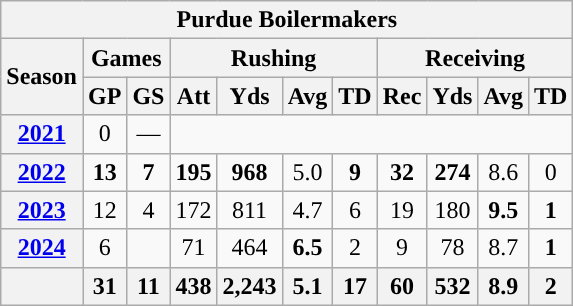<table class="wikitable" style="text-align:center;">
<tr>
<th colspan="16">Purdue Boilermakers</th>
</tr>
<tr>
<th rowspan="2">Season</th>
<th colspan="2">Games</th>
<th colspan="4">Rushing</th>
<th colspan="4">Receiving</th>
</tr>
<tr>
<th>GP</th>
<th>GS</th>
<th>Att</th>
<th>Yds</th>
<th>Avg</th>
<th>TD</th>
<th>Rec</th>
<th>Yds</th>
<th>Avg</th>
<th>TD</th>
</tr>
<tr>
<th><a href='#'>2021</a></th>
<td>0</td>
<td>—</td>
<td colspan="8"></td>
</tr>
<tr>
<th><a href='#'>2022</a></th>
<td><strong>13</strong></td>
<td><strong>7</strong></td>
<td><strong>195</strong></td>
<td><strong>968</strong></td>
<td>5.0</td>
<td><strong>9</strong></td>
<td><strong>32</strong></td>
<td><strong>274</strong></td>
<td>8.6</td>
<td>0</td>
</tr>
<tr>
<th><a href='#'>2023</a></th>
<td>12</td>
<td>4</td>
<td>172</td>
<td>811</td>
<td>4.7</td>
<td>6</td>
<td>19</td>
<td>180</td>
<td><strong>9.5</strong></td>
<td><strong>1</strong></td>
</tr>
<tr>
<th><a href='#'>2024</a></th>
<td>6</td>
<td></td>
<td>71</td>
<td>464</td>
<td><strong>6.5</strong></td>
<td>2</td>
<td>9</td>
<td>78</td>
<td>8.7</td>
<td><strong>1</strong></td>
</tr>
<tr>
<th></th>
<th>31</th>
<th>11</th>
<th>438</th>
<th>2,243</th>
<th>5.1</th>
<th>17</th>
<th>60</th>
<th>532</th>
<th>8.9</th>
<th>2</th>
</tr>
</table>
